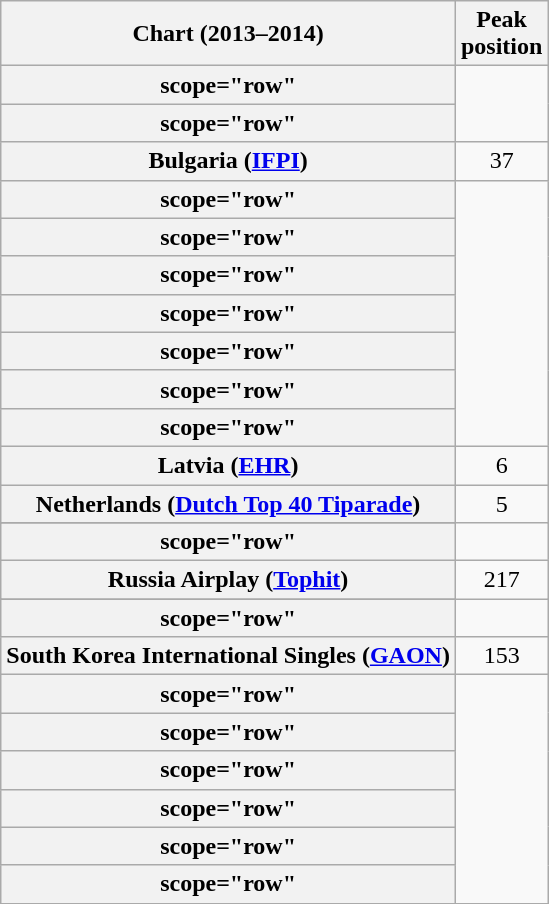<table class="wikitable plainrowheaders sortable" style="text-align:center;">
<tr>
<th scope="col">Chart (2013–2014)</th>
<th scope="col">Peak<br>position</th>
</tr>
<tr>
<th>scope="row"</th>
</tr>
<tr>
<th>scope="row"</th>
</tr>
<tr>
<th scope="row">Bulgaria (<a href='#'>IFPI</a>)</th>
<td style="text-align:center;">37</td>
</tr>
<tr>
<th>scope="row"</th>
</tr>
<tr>
<th>scope="row" </th>
</tr>
<tr>
<th>scope="row"</th>
</tr>
<tr>
<th>scope="row"</th>
</tr>
<tr>
<th>scope="row"</th>
</tr>
<tr>
<th>scope="row"</th>
</tr>
<tr>
<th>scope="row"</th>
</tr>
<tr>
<th scope="row">Latvia (<a href='#'>EHR</a>)</th>
<td>6</td>
</tr>
<tr>
<th scope="row">Netherlands (<a href='#'>Dutch Top 40 Tiparade</a>)</th>
<td>5</td>
</tr>
<tr>
</tr>
<tr>
<th>scope="row"</th>
</tr>
<tr>
<th scope="row">Russia Airplay (<a href='#'>Tophit</a>)</th>
<td style="text-align:center">217</td>
</tr>
<tr>
</tr>
<tr>
<th>scope="row"</th>
</tr>
<tr>
<th scope="row">South Korea International Singles (<a href='#'>GAON</a>)</th>
<td>153</td>
</tr>
<tr>
<th>scope="row"</th>
</tr>
<tr>
<th>scope="row"</th>
</tr>
<tr>
<th>scope="row"</th>
</tr>
<tr>
<th>scope="row"</th>
</tr>
<tr>
<th>scope="row"</th>
</tr>
<tr>
<th>scope="row"</th>
</tr>
</table>
